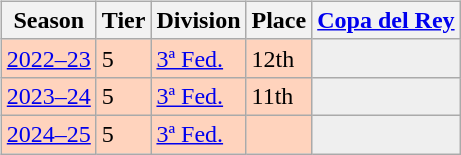<table>
<tr>
<td valign="top" width=0%><br><table class="wikitable">
<tr style="background:#f0f6fa;">
<th>Season</th>
<th>Tier</th>
<th>Division</th>
<th>Place</th>
<th><a href='#'>Copa del Rey</a></th>
</tr>
<tr>
<td style="background:#FFD3BD;"><a href='#'>2022–23</a></td>
<td style="background:#FFD3BD;">5</td>
<td style="background:#FFD3BD;"><a href='#'>3ª Fed.</a></td>
<td style="background:#FFD3BD;">12th</td>
<td style="background:#efefef;"></td>
</tr>
<tr>
<td style="background:#FFD3BD;"><a href='#'>2023–24</a></td>
<td style="background:#FFD3BD;">5</td>
<td style="background:#FFD3BD;"><a href='#'>3ª Fed.</a></td>
<td style="background:#FFD3BD;">11th</td>
<td style="background:#efefef;"></td>
</tr>
<tr>
<td style="background:#FFD3BD;"><a href='#'>2024–25</a></td>
<td style="background:#FFD3BD;">5</td>
<td style="background:#FFD3BD;"><a href='#'>3ª Fed.</a></td>
<td style="background:#FFD3BD;"></td>
<td style="background:#efefef;"></td>
</tr>
</table>
</td>
</tr>
</table>
